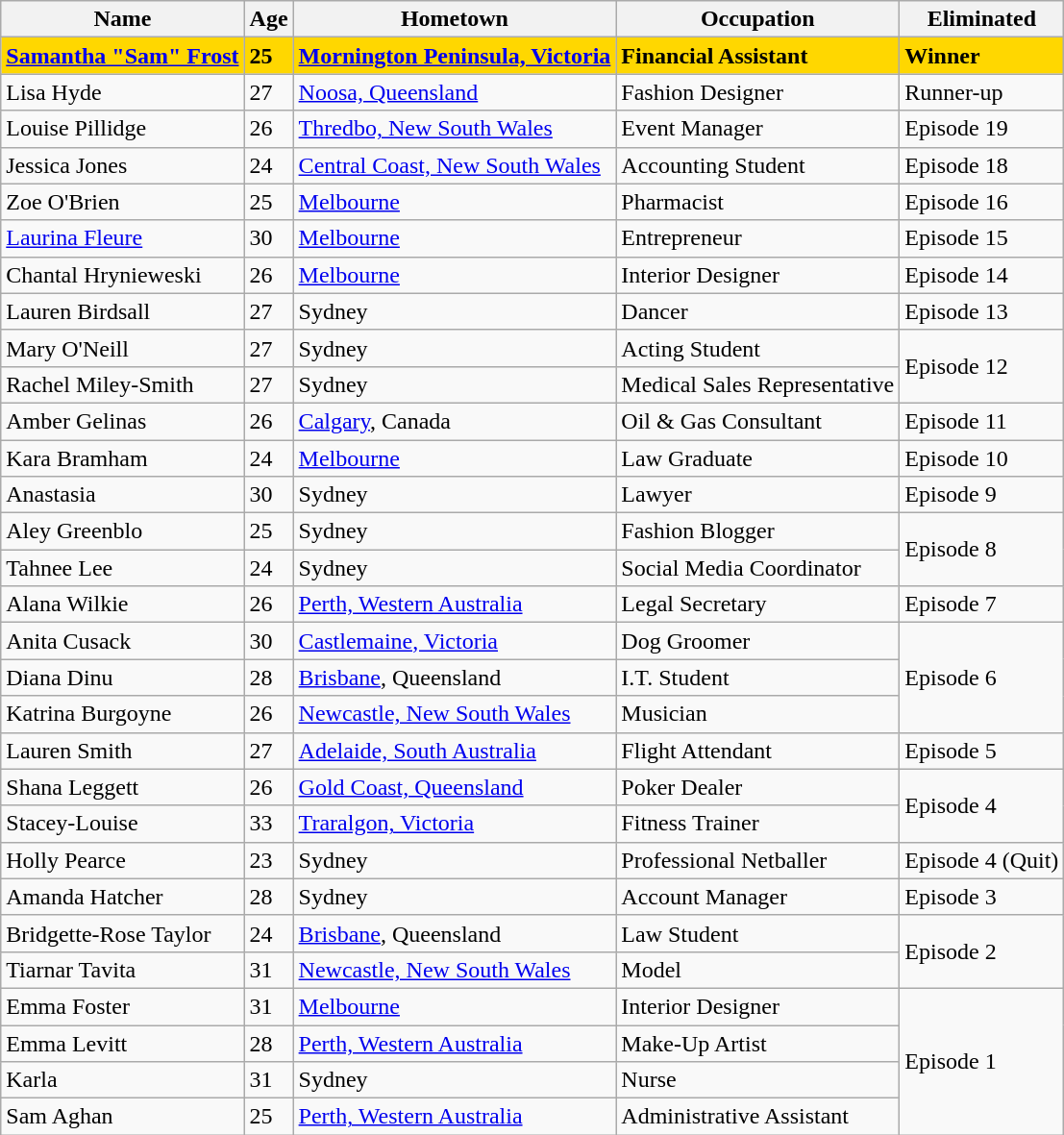<table class="wikitable sortable">
<tr>
<th>Name</th>
<th>Age</th>
<th>Hometown</th>
<th>Occupation</th>
<th>Eliminated</th>
</tr>
<tr>
<td bgcolor="gold"><strong><a href='#'>Samantha "Sam" Frost</a></strong></td>
<td bgcolor="gold"><strong>25</strong></td>
<td bgcolor="gold"><strong><a href='#'>Mornington Peninsula, Victoria</a></strong></td>
<td bgcolor="gold"><strong>Financial Assistant</strong></td>
<td bgcolor="gold"><strong>Winner</strong></td>
</tr>
<tr>
<td>Lisa Hyde</td>
<td>27</td>
<td><a href='#'>Noosa, Queensland</a></td>
<td>Fashion Designer</td>
<td>Runner-up</td>
</tr>
<tr>
<td>Louise Pillidge</td>
<td>26</td>
<td><a href='#'>Thredbo, New South Wales</a></td>
<td>Event Manager</td>
<td>Episode 19</td>
</tr>
<tr>
<td>Jessica Jones</td>
<td>24</td>
<td><a href='#'>Central Coast, New South Wales</a></td>
<td>Accounting Student</td>
<td>Episode 18</td>
</tr>
<tr>
<td>Zoe O'Brien</td>
<td>25</td>
<td><a href='#'>Melbourne</a></td>
<td>Pharmacist</td>
<td>Episode 16</td>
</tr>
<tr>
<td><a href='#'>Laurina Fleure</a></td>
<td>30</td>
<td><a href='#'>Melbourne</a></td>
<td>Entrepreneur</td>
<td>Episode 15</td>
</tr>
<tr>
<td>Chantal Hrynieweski</td>
<td>26</td>
<td><a href='#'>Melbourne</a></td>
<td>Interior Designer</td>
<td>Episode 14</td>
</tr>
<tr>
<td>Lauren Birdsall</td>
<td>27</td>
<td>Sydney</td>
<td>Dancer</td>
<td>Episode 13</td>
</tr>
<tr>
<td>Mary O'Neill</td>
<td>27</td>
<td>Sydney</td>
<td>Acting Student</td>
<td rowspan="2">Episode 12</td>
</tr>
<tr>
<td>Rachel Miley-Smith</td>
<td>27</td>
<td>Sydney</td>
<td>Medical Sales Representative</td>
</tr>
<tr>
<td>Amber Gelinas</td>
<td>26</td>
<td><a href='#'>Calgary</a>, Canada</td>
<td>Oil & Gas Consultant</td>
<td>Episode 11</td>
</tr>
<tr>
<td>Kara Bramham</td>
<td>24</td>
<td><a href='#'>Melbourne</a></td>
<td>Law Graduate</td>
<td>Episode 10</td>
</tr>
<tr>
<td>Anastasia</td>
<td>30</td>
<td>Sydney</td>
<td>Lawyer</td>
<td>Episode 9</td>
</tr>
<tr>
<td>Aley Greenblo</td>
<td>25</td>
<td>Sydney</td>
<td>Fashion Blogger</td>
<td rowspan="2">Episode 8</td>
</tr>
<tr>
<td>Tahnee Lee</td>
<td>24</td>
<td>Sydney</td>
<td>Social Media Coordinator</td>
</tr>
<tr>
<td>Alana Wilkie</td>
<td>26</td>
<td><a href='#'>Perth, Western Australia</a></td>
<td>Legal Secretary</td>
<td>Episode 7</td>
</tr>
<tr>
<td>Anita Cusack</td>
<td>30</td>
<td><a href='#'>Castlemaine, Victoria</a></td>
<td>Dog Groomer</td>
<td rowspan="3">Episode 6</td>
</tr>
<tr>
<td>Diana Dinu</td>
<td>28</td>
<td><a href='#'>Brisbane</a>, Queensland</td>
<td>I.T. Student</td>
</tr>
<tr>
<td>Katrina Burgoyne</td>
<td>26</td>
<td><a href='#'>Newcastle, New South Wales</a></td>
<td>Musician</td>
</tr>
<tr>
<td>Lauren Smith</td>
<td>27</td>
<td><a href='#'>Adelaide, South Australia</a></td>
<td>Flight Attendant</td>
<td>Episode 5</td>
</tr>
<tr>
<td>Shana Leggett</td>
<td>26</td>
<td><a href='#'>Gold Coast, Queensland</a></td>
<td>Poker Dealer</td>
<td rowspan="2">Episode 4</td>
</tr>
<tr>
<td>Stacey-Louise</td>
<td>33</td>
<td><a href='#'>Traralgon, Victoria</a></td>
<td>Fitness Trainer</td>
</tr>
<tr>
<td>Holly Pearce</td>
<td>23</td>
<td>Sydney</td>
<td>Professional Netballer</td>
<td>Episode 4 (Quit)</td>
</tr>
<tr>
<td>Amanda Hatcher</td>
<td>28</td>
<td>Sydney</td>
<td>Account Manager</td>
<td>Episode 3</td>
</tr>
<tr>
<td>Bridgette-Rose Taylor</td>
<td>24</td>
<td><a href='#'>Brisbane</a>, Queensland</td>
<td>Law Student</td>
<td rowspan="2">Episode 2</td>
</tr>
<tr>
<td>Tiarnar Tavita</td>
<td>31</td>
<td><a href='#'>Newcastle, New South Wales</a></td>
<td>Model</td>
</tr>
<tr>
<td>Emma Foster</td>
<td>31</td>
<td><a href='#'>Melbourne</a></td>
<td>Interior Designer</td>
<td rowspan="4">Episode 1</td>
</tr>
<tr>
<td>Emma Levitt</td>
<td>28</td>
<td><a href='#'>Perth, Western Australia</a></td>
<td>Make-Up Artist</td>
</tr>
<tr>
<td>Karla</td>
<td>31</td>
<td>Sydney</td>
<td>Nurse</td>
</tr>
<tr>
<td>Sam Aghan</td>
<td>25</td>
<td><a href='#'>Perth, Western Australia</a></td>
<td>Administrative Assistant</td>
</tr>
</table>
